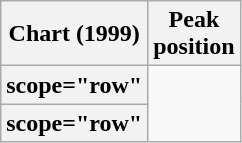<table class="wikitable sortable plainrowheaders">
<tr>
<th>Chart (1999)</th>
<th>Peak<br>position</th>
</tr>
<tr>
<th>scope="row" </th>
</tr>
<tr>
<th>scope="row" </th>
</tr>
</table>
